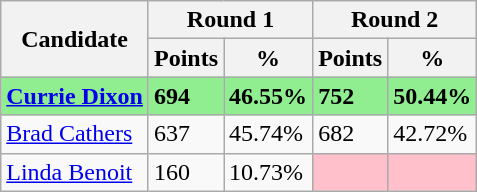<table class="wikitable">
<tr>
<th rowspan="2">Candidate</th>
<th colspan="2">Round 1</th>
<th colspan="2">Round 2</th>
</tr>
<tr>
<th>Points</th>
<th>%</th>
<th>Points</th>
<th>%</th>
</tr>
<tr style="background:lightgreen;">
<td><strong><a href='#'>Currie Dixon</a></strong></td>
<td><strong>694</strong></td>
<td><strong>46.55%</strong></td>
<td><strong>752</strong></td>
<td><strong>50.44%</strong></td>
</tr>
<tr>
<td><a href='#'>Brad Cathers</a></td>
<td>637</td>
<td>45.74%</td>
<td>682</td>
<td>42.72%</td>
</tr>
<tr>
<td><a href='#'>Linda Benoit</a></td>
<td>160</td>
<td>10.73%</td>
<td style="background:pink;"></td>
<td style="background:pink;"></td>
</tr>
</table>
